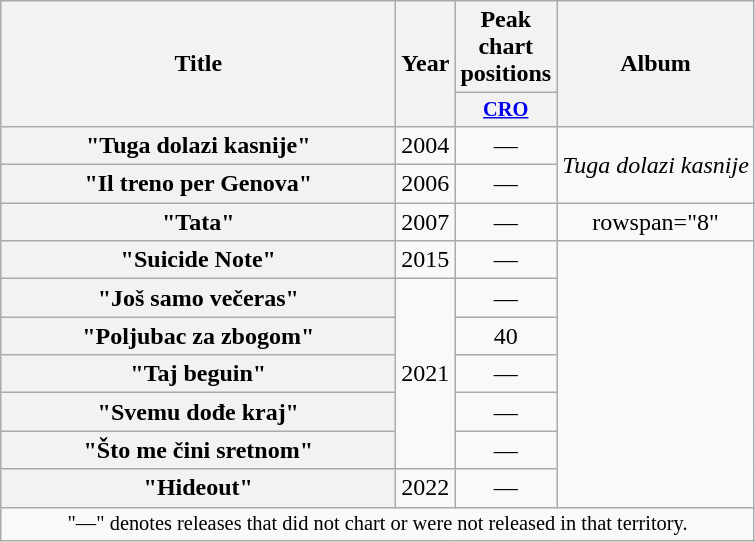<table class="wikitable plainrowheaders" style="text-align:center;">
<tr>
<th scope="col" rowspan="2" style="width:16em;">Title</th>
<th scope="col" rowspan="2" style="width:1em;">Year</th>
<th scope="col" colspan="1">Peak chart positions</th>
<th scope="col" rowspan="2">Album</th>
</tr>
<tr>
<th scope="col" style="width:3em;font-size:85%;"><a href='#'>CRO</a><br></th>
</tr>
<tr>
<th scope="row">"Tuga dolazi kasnije"</th>
<td>2004</td>
<td>—</td>
<td rowspan="2"><em>Tuga dolazi kasnije</em></td>
</tr>
<tr>
<th scope="row">"Il treno per Genova"</th>
<td>2006</td>
<td>—</td>
</tr>
<tr>
<th scope="row">"Tata"</th>
<td>2007</td>
<td>—</td>
<td>rowspan="8" </td>
</tr>
<tr>
<th scope="row">"Suicide Note"</th>
<td>2015</td>
<td>—</td>
</tr>
<tr>
<th scope="row">"Još samo večeras"</th>
<td rowspan="5">2021</td>
<td>—</td>
</tr>
<tr>
<th scope="row">"Poljubac za zbogom"</th>
<td>40</td>
</tr>
<tr>
<th scope="row">"Taj beguin"</th>
<td>—</td>
</tr>
<tr>
<th scope="row">"Svemu dođe kraj"</th>
<td>—</td>
</tr>
<tr>
<th scope="row">"Što me čini sretnom"</th>
<td>—</td>
</tr>
<tr>
<th scope="row">"Hideout"</th>
<td rowspan="1">2022</td>
<td>—</td>
</tr>
<tr>
<td colspan="22" style="text-align:center; font-size:85%;">"—" denotes releases that did not chart or were not released in that territory.</td>
</tr>
</table>
